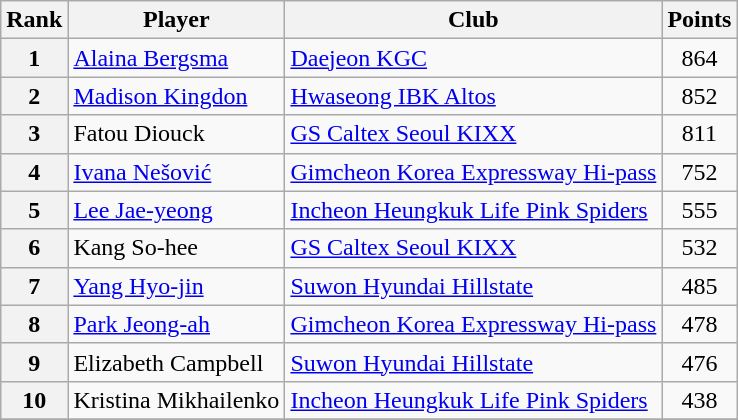<table class=wikitable>
<tr>
<th>Rank</th>
<th>Player</th>
<th>Club</th>
<th>Points</th>
</tr>
<tr>
<th>1</th>
<td> <a href='#'>Alaina Bergsma</a></td>
<td><a href='#'>Daejeon KGC</a></td>
<td align=center>864</td>
</tr>
<tr>
<th>2</th>
<td> <a href='#'>Madison Kingdon</a></td>
<td><a href='#'>Hwaseong IBK Altos</a></td>
<td align=center>852</td>
</tr>
<tr>
<th>3</th>
<td> Fatou Diouck</td>
<td><a href='#'>GS Caltex Seoul KIXX</a></td>
<td align=center>811</td>
</tr>
<tr>
<th>4</th>
<td> <a href='#'>Ivana Nešović</a></td>
<td><a href='#'>Gimcheon Korea Expressway Hi-pass</a></td>
<td align=center>752</td>
</tr>
<tr>
<th>5</th>
<td> <a href='#'>Lee Jae-yeong</a></td>
<td><a href='#'>Incheon Heungkuk Life Pink Spiders</a></td>
<td align=center>555</td>
</tr>
<tr>
<th>6</th>
<td> Kang So-hee</td>
<td><a href='#'>GS Caltex Seoul KIXX</a></td>
<td align=center>532</td>
</tr>
<tr>
<th>7</th>
<td> <a href='#'>Yang Hyo-jin</a></td>
<td><a href='#'>Suwon Hyundai Hillstate</a></td>
<td align=center>485</td>
</tr>
<tr>
<th>8</th>
<td> <a href='#'>Park Jeong-ah</a></td>
<td><a href='#'>Gimcheon Korea Expressway Hi-pass</a></td>
<td align=center>478</td>
</tr>
<tr>
<th>9</th>
<td> Elizabeth Campbell</td>
<td><a href='#'>Suwon Hyundai Hillstate</a></td>
<td align=center>476</td>
</tr>
<tr>
<th>10</th>
<td> Kristina Mikhailenko</td>
<td><a href='#'>Incheon Heungkuk Life Pink Spiders</a></td>
<td align=center>438</td>
</tr>
<tr>
</tr>
</table>
